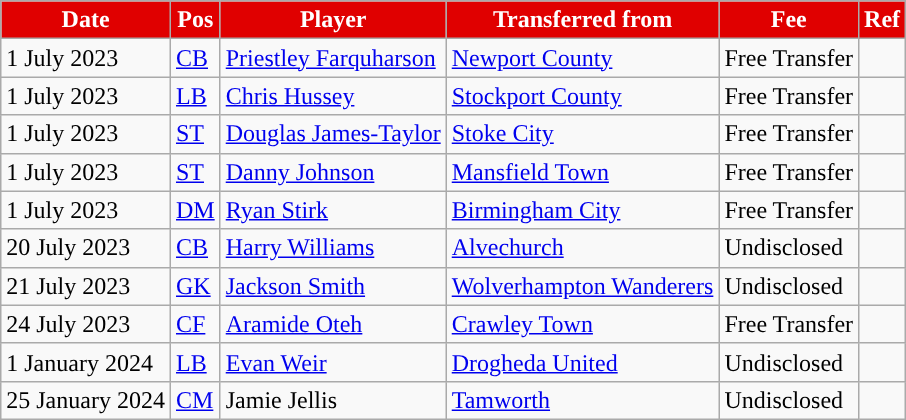<table class="wikitable plainrowheaders sortable">
<tr>
<th style="background:#E00000;color:white;">Date</th>
<th style="background:#E00000;color:white;">Pos</th>
<th style="background:#E00000;color:white;">Player</th>
<th style="background:#E00000;color:white;">Transferred from</th>
<th style="background:#E00000;color:white;">Fee</th>
<th style="background:#E00000;color:white;">Ref</th>
</tr>
<tr>
<td>1 July 2023</td>
<td><a href='#'>CB</a></td>
<td> <a href='#'>Priestley Farquharson</a></td>
<td> <a href='#'>Newport County</a></td>
<td>Free Transfer</td>
<td></td>
</tr>
<tr>
<td>1 July 2023</td>
<td><a href='#'>LB</a></td>
<td> <a href='#'>Chris Hussey</a></td>
<td> <a href='#'>Stockport County</a></td>
<td>Free Transfer</td>
<td></td>
</tr>
<tr>
<td>1 July 2023</td>
<td><a href='#'>ST</a></td>
<td> <a href='#'>Douglas James-Taylor</a></td>
<td> <a href='#'>Stoke City</a></td>
<td>Free Transfer</td>
<td></td>
</tr>
<tr>
<td>1 July 2023</td>
<td><a href='#'>ST</a></td>
<td> <a href='#'>Danny Johnson</a></td>
<td> <a href='#'>Mansfield Town</a></td>
<td>Free Transfer</td>
<td></td>
</tr>
<tr>
<td>1 July 2023</td>
<td><a href='#'>DM</a></td>
<td> <a href='#'>Ryan Stirk</a></td>
<td> <a href='#'>Birmingham City</a></td>
<td>Free Transfer</td>
<td></td>
</tr>
<tr>
<td>20 July 2023</td>
<td><a href='#'>CB</a></td>
<td> <a href='#'>Harry Williams</a></td>
<td> <a href='#'>Alvechurch</a></td>
<td>Undisclosed</td>
<td></td>
</tr>
<tr>
<td>21 July 2023</td>
<td><a href='#'>GK</a></td>
<td> <a href='#'>Jackson Smith</a></td>
<td> <a href='#'>Wolverhampton Wanderers</a></td>
<td>Undisclosed</td>
<td></td>
</tr>
<tr>
<td>24 July 2023</td>
<td><a href='#'>CF</a></td>
<td> <a href='#'>Aramide Oteh</a></td>
<td> <a href='#'>Crawley Town</a></td>
<td>Free Transfer</td>
<td></td>
</tr>
<tr>
<td>1 January 2024</td>
<td><a href='#'>LB</a></td>
<td> <a href='#'>Evan Weir</a></td>
<td> <a href='#'>Drogheda United</a></td>
<td>Undisclosed</td>
<td></td>
</tr>
<tr>
<td>25 January 2024</td>
<td><a href='#'>CM</a></td>
<td> Jamie Jellis</td>
<td> <a href='#'>Tamworth</a></td>
<td>Undisclosed</td>
<td></td>
</tr>
</table>
